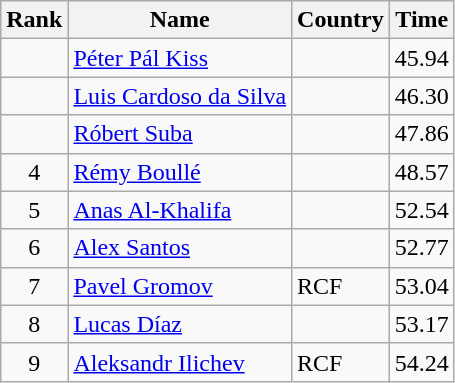<table class="wikitable" style="text-align:center">
<tr>
<th>Rank</th>
<th>Name</th>
<th>Country</th>
<th>Time</th>
</tr>
<tr>
<td></td>
<td align="left"><a href='#'>Péter Pál Kiss</a></td>
<td align="left"></td>
<td>45.94</td>
</tr>
<tr>
<td></td>
<td align="left"><a href='#'>Luis Cardoso da Silva</a></td>
<td align="left"></td>
<td>46.30</td>
</tr>
<tr>
<td></td>
<td align="left"><a href='#'>Róbert Suba</a></td>
<td align="left"></td>
<td>47.86</td>
</tr>
<tr>
<td>4</td>
<td align="left"><a href='#'>Rémy Boullé</a></td>
<td align="left"></td>
<td>48.57</td>
</tr>
<tr>
<td>5</td>
<td align="left"><a href='#'>Anas Al-Khalifa</a></td>
<td align="left"></td>
<td>52.54</td>
</tr>
<tr>
<td>6</td>
<td align="left"><a href='#'>Alex Santos</a></td>
<td align="left"></td>
<td>52.77</td>
</tr>
<tr>
<td>7</td>
<td align="left"><a href='#'>Pavel Gromov</a></td>
<td align="left"> RCF</td>
<td>53.04</td>
</tr>
<tr>
<td>8</td>
<td align="left"><a href='#'>Lucas Díaz</a></td>
<td align="left"></td>
<td>53.17</td>
</tr>
<tr>
<td>9</td>
<td align="left"><a href='#'>Aleksandr Ilichev</a></td>
<td align="left"> RCF</td>
<td>54.24</td>
</tr>
</table>
